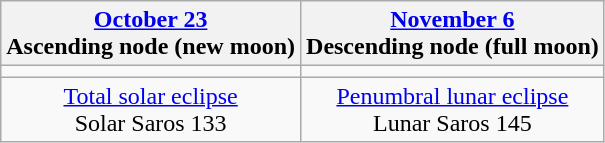<table class="wikitable">
<tr>
<th><a href='#'>October 23</a><br>Ascending node (new moon)<br></th>
<th><a href='#'>November 6</a><br>Descending node (full moon)<br></th>
</tr>
<tr>
<td></td>
<td></td>
</tr>
<tr align=center>
<td><a href='#'>Total solar eclipse</a><br>Solar Saros 133</td>
<td><a href='#'>Penumbral lunar eclipse</a><br>Lunar Saros 145</td>
</tr>
</table>
